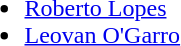<table>
<tr style="vertical-align:top">
<td><br><ul><li> <a href='#'>Roberto Lopes</a></li><li> <a href='#'>Leovan O'Garro</a></li></ul></td>
</tr>
</table>
